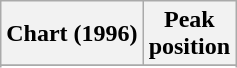<table class="wikitable sortable">
<tr>
<th align="left">Chart (1996)</th>
<th align="center">Peak<br>position</th>
</tr>
<tr>
</tr>
<tr>
</tr>
</table>
